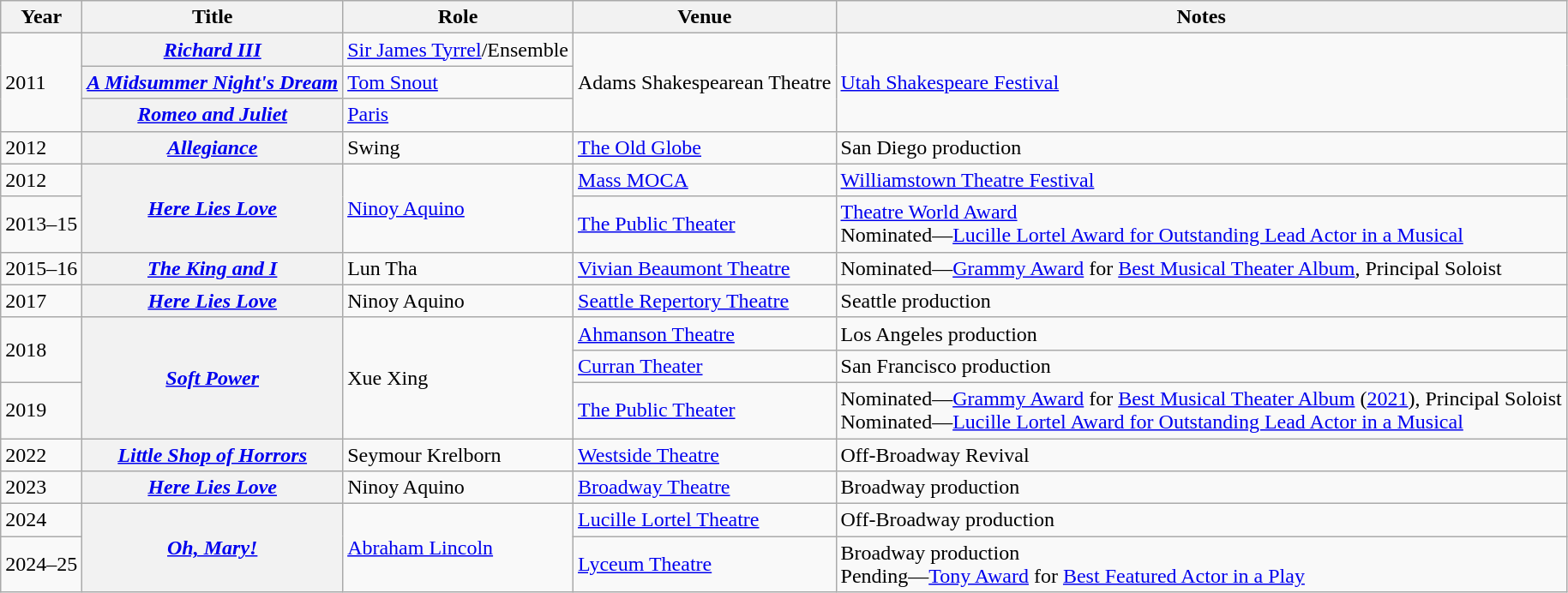<table class="wikitable plainrowheaders sortable">
<tr>
<th scope="col">Year</th>
<th scope="col">Title</th>
<th scope="col">Role</th>
<th scope="col">Venue</th>
<th class="unsortable">Notes</th>
</tr>
<tr>
<td rowspan="3">2011</td>
<th scope="row"><a href='#'><em>Richard III</em></a></th>
<td><a href='#'>Sir James Tyrrel</a>/Ensemble</td>
<td rowspan="3">Adams Shakespearean Theatre</td>
<td rowspan="3"><a href='#'>Utah Shakespeare Festival</a></td>
</tr>
<tr>
<th scope="row"><em><a href='#'>A Midsummer Night's Dream</a></em></th>
<td><a href='#'>Tom Snout</a></td>
</tr>
<tr>
<th scope="row"><em><a href='#'>Romeo and Juliet</a></em></th>
<td><a href='#'>Paris</a></td>
</tr>
<tr>
<td>2012</td>
<th scope="row"><a href='#'><em>Allegiance</em></a></th>
<td>Swing</td>
<td><a href='#'>The Old Globe</a></td>
<td>San Diego production</td>
</tr>
<tr>
<td>2012</td>
<th scope="row" rowspan="2"><em><a href='#'>Here Lies Love</a></em></th>
<td rowspan="2"><a href='#'>Ninoy Aquino</a></td>
<td><a href='#'>Mass MOCA</a></td>
<td><a href='#'>Williamstown Theatre Festival</a></td>
</tr>
<tr>
<td>2013–15</td>
<td scope="row"><a href='#'>The Public Theater</a></td>
<td><a href='#'>Theatre World Award</a><br>Nominated—<a href='#'>Lucille Lortel Award for Outstanding Lead Actor in a Musical</a></td>
</tr>
<tr>
<td>2015–16</td>
<th scope="row"><em><a href='#'>The King and I</a></em></th>
<td>Lun Tha</td>
<td><a href='#'>Vivian Beaumont Theatre</a></td>
<td>Nominated—<a href='#'>Grammy Award</a> for <a href='#'>Best Musical Theater Album</a>, Principal Soloist</td>
</tr>
<tr>
<td>2017</td>
<th scope="row"><em><a href='#'>Here Lies Love</a></em></th>
<td>Ninoy Aquino</td>
<td scope="row"><a href='#'>Seattle Repertory Theatre</a></td>
<td>Seattle production</td>
</tr>
<tr>
<td rowspan="2">2018</td>
<th scope="row" rowspan="3"><em><a href='#'>Soft Power</a></em></th>
<td rowspan="3">Xue Xing</td>
<td><a href='#'>Ahmanson Theatre</a></td>
<td>Los Angeles production</td>
</tr>
<tr>
<td scope="row"><a href='#'>Curran Theater</a></td>
<td>San Francisco production</td>
</tr>
<tr>
<td>2019</td>
<td scope="row"><a href='#'>The Public Theater</a></td>
<td>Nominated—<a href='#'>Grammy Award</a> for <a href='#'>Best Musical Theater Album</a> (<a href='#'>2021</a>), Principal Soloist<br>Nominated—<a href='#'>Lucille Lortel Award for Outstanding Lead Actor in a Musical</a></td>
</tr>
<tr>
<td>2022</td>
<th scope="row"><em><a href='#'>Little Shop of Horrors</a></em></th>
<td>Seymour Krelborn</td>
<td><a href='#'>Westside Theatre</a></td>
<td>Off-Broadway Revival</td>
</tr>
<tr>
<td>2023</td>
<th scope="row"><em><a href='#'>Here Lies Love</a></em></th>
<td>Ninoy Aquino</td>
<td><a href='#'>Broadway Theatre</a></td>
<td>Broadway production</td>
</tr>
<tr>
<td>2024</td>
<th scope="row" rowspan="2"><em><a href='#'>Oh, Mary!</a></em></th>
<td rowspan="2"><a href='#'>Abraham Lincoln</a></td>
<td><a href='#'>Lucille Lortel Theatre</a></td>
<td>Off-Broadway production</td>
</tr>
<tr>
<td>2024–25</td>
<td><a href='#'>Lyceum Theatre</a></td>
<td>Broadway production<br>Pending—<a href='#'>Tony Award</a> for <a href='#'>Best Featured Actor in a Play</a></td>
</tr>
</table>
